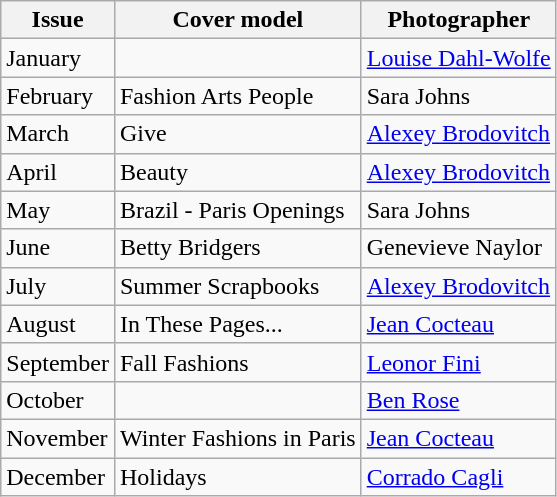<table class="sortable wikitable">
<tr>
<th>Issue</th>
<th>Cover model</th>
<th>Photographer</th>
</tr>
<tr>
<td>January</td>
<td></td>
<td><a href='#'>Louise Dahl-Wolfe</a></td>
</tr>
<tr>
<td>February</td>
<td>Fashion Arts People</td>
<td>Sara Johns</td>
</tr>
<tr>
<td>March</td>
<td>Give</td>
<td><a href='#'>Alexey Brodovitch</a></td>
</tr>
<tr>
<td>April</td>
<td>Beauty</td>
<td><a href='#'>Alexey Brodovitch</a></td>
</tr>
<tr>
<td>May</td>
<td>Brazil - Paris Openings</td>
<td>Sara Johns</td>
</tr>
<tr>
<td>June</td>
<td>Betty Bridgers</td>
<td>Genevieve Naylor</td>
</tr>
<tr>
<td>July</td>
<td>Summer Scrapbooks</td>
<td><a href='#'>Alexey Brodovitch</a></td>
</tr>
<tr>
<td>August</td>
<td>In These Pages...</td>
<td><a href='#'>Jean Cocteau</a></td>
</tr>
<tr>
<td>September</td>
<td>Fall Fashions</td>
<td><a href='#'>Leonor Fini</a></td>
</tr>
<tr>
<td>October</td>
<td></td>
<td><a href='#'>Ben Rose</a></td>
</tr>
<tr>
<td>November</td>
<td>Winter Fashions in Paris</td>
<td><a href='#'>Jean Cocteau</a></td>
</tr>
<tr>
<td>December</td>
<td>Holidays</td>
<td><a href='#'>Corrado Cagli</a></td>
</tr>
</table>
